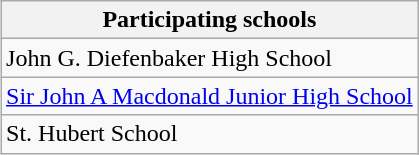<table class="wikitable" align=right>
<tr>
<th>Participating schools</th>
</tr>
<tr>
<td>John G. Diefenbaker High School</td>
</tr>
<tr>
<td><a href='#'>Sir John A Macdonald Junior High School</a></td>
</tr>
<tr>
<td>St. Hubert School</td>
</tr>
</table>
